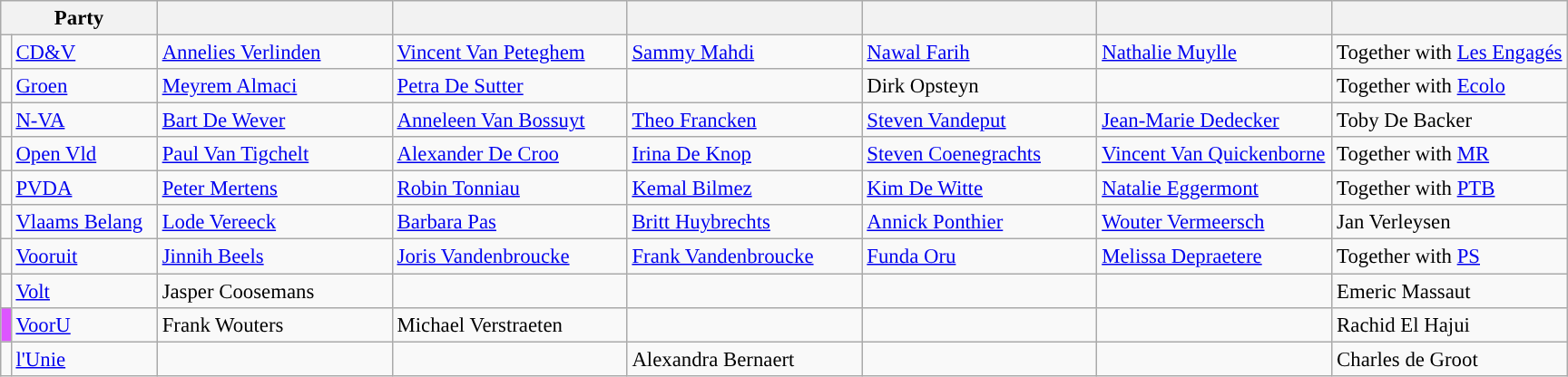<table class="wikitable" style="font-size:95%;">
<tr>
<th colspan="2" style="width:10%;">Party</th>
<th style="width:15%;"></th>
<th style="width:15%;"></th>
<th style="width:15%;"></th>
<th style="width:15%;"></th>
<th style="width:15%;"></th>
<th style="width:15%;"></th>
</tr>
<tr>
<td style="background-color: "></td>
<td><a href='#'>CD&V</a></td>
<td><a href='#'>Annelies Verlinden</a></td>
<td><a href='#'>Vincent Van Peteghem</a></td>
<td><a href='#'>Sammy Mahdi</a></td>
<td><a href='#'>Nawal Farih</a></td>
<td><a href='#'>Nathalie Muylle</a></td>
<td>Together with <a href='#'>Les Engagés</a></td>
</tr>
<tr>
<td style="background-color: "></td>
<td><a href='#'>Groen</a></td>
<td><a href='#'>Meyrem Almaci</a></td>
<td><a href='#'>Petra De Sutter</a></td>
<td></td>
<td>Dirk Opsteyn</td>
<td></td>
<td>Together with <a href='#'>Ecolo</a></td>
</tr>
<tr>
<td style="background-color: "></td>
<td><a href='#'>N-VA</a></td>
<td><a href='#'>Bart De Wever</a></td>
<td><a href='#'>Anneleen Van Bossuyt</a></td>
<td><a href='#'>Theo Francken</a></td>
<td><a href='#'>Steven Vandeput</a></td>
<td><a href='#'>Jean-Marie Dedecker</a></td>
<td>Toby De Backer</td>
</tr>
<tr>
<td style="background-color: "></td>
<td><a href='#'>Open Vld</a></td>
<td><a href='#'>Paul Van Tigchelt</a></td>
<td><a href='#'>Alexander De Croo</a></td>
<td><a href='#'>Irina De Knop</a></td>
<td><a href='#'>Steven Coenegrachts</a></td>
<td><a href='#'>Vincent Van Quickenborne</a></td>
<td>Together with <a href='#'>MR</a></td>
</tr>
<tr>
<td style="background-color: "></td>
<td><a href='#'>PVDA</a></td>
<td><a href='#'>Peter Mertens</a></td>
<td><a href='#'>Robin Tonniau</a></td>
<td><a href='#'>Kemal Bilmez</a></td>
<td><a href='#'>Kim De Witte</a></td>
<td><a href='#'>Natalie Eggermont</a></td>
<td>Together with <a href='#'>PTB</a></td>
</tr>
<tr>
<td style="background-color: "></td>
<td><a href='#'>Vlaams Belang</a></td>
<td><a href='#'>Lode Vereeck</a></td>
<td><a href='#'>Barbara Pas</a></td>
<td><a href='#'>Britt Huybrechts</a></td>
<td><a href='#'>Annick Ponthier</a></td>
<td><a href='#'>Wouter Vermeersch</a></td>
<td>Jan Verleysen</td>
</tr>
<tr>
<td style="background-color: "></td>
<td><a href='#'>Vooruit</a></td>
<td><a href='#'>Jinnih Beels</a></td>
<td><a href='#'>Joris Vandenbroucke</a></td>
<td><a href='#'>Frank Vandenbroucke</a></td>
<td><a href='#'>Funda Oru</a></td>
<td><a href='#'>Melissa Depraetere</a></td>
<td>Together with <a href='#'>PS</a></td>
</tr>
<tr>
<td style="background-color: "></td>
<td><a href='#'>Volt</a></td>
<td>Jasper Coosemans</td>
<td></td>
<td></td>
<td></td>
<td></td>
<td>Emeric Massaut</td>
</tr>
<tr>
<td style="background-color:#dd55ffff"; width:2px;"></td>
<td><a href='#'>VoorU</a></td>
<td>Frank Wouters</td>
<td>Michael Verstraeten</td>
<td></td>
<td></td>
<td></td>
<td>Rachid El Hajui</td>
</tr>
<tr>
<td></td>
<td><a href='#'>l'Unie</a></td>
<td></td>
<td></td>
<td>Alexandra Bernaert</td>
<td></td>
<td></td>
<td>Charles de Groot</td>
</tr>
</table>
